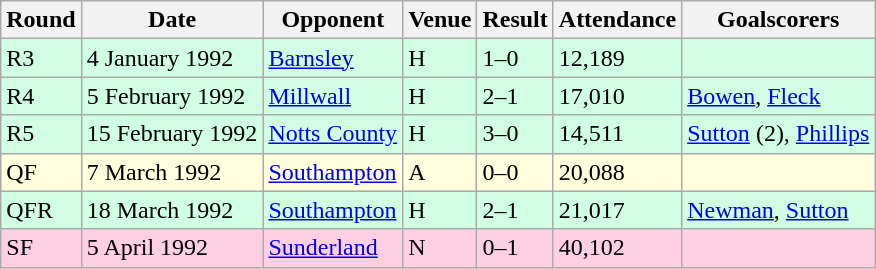<table class="wikitable">
<tr>
<th>Round</th>
<th>Date</th>
<th>Opponent</th>
<th>Venue</th>
<th>Result</th>
<th>Attendance</th>
<th>Goalscorers</th>
</tr>
<tr style="background-color: #d0ffe3;">
<td>R3</td>
<td>4 January 1992</td>
<td><a href='#'>Barnsley</a></td>
<td>H</td>
<td>1–0</td>
<td>12,189</td>
<td></td>
</tr>
<tr style="background-color: #d0ffe3;">
<td>R4</td>
<td>5 February 1992</td>
<td><a href='#'>Millwall</a></td>
<td>H</td>
<td>2–1</td>
<td>17,010</td>
<td><a href='#'>Bowen</a>, <a href='#'>Fleck</a></td>
</tr>
<tr style="background-color: #d0ffe3;">
<td>R5</td>
<td>15 February 1992</td>
<td><a href='#'>Notts County</a></td>
<td>H</td>
<td>3–0</td>
<td>14,511</td>
<td><a href='#'>Sutton</a> (2), <a href='#'>Phillips</a></td>
</tr>
<tr style="background-color: #ffffdd;">
<td>QF</td>
<td>7 March 1992</td>
<td><a href='#'>Southampton</a></td>
<td>A</td>
<td>0–0</td>
<td>20,088</td>
<td></td>
</tr>
<tr style="background-color: #d0ffe3;">
<td>QFR</td>
<td>18 March 1992</td>
<td><a href='#'>Southampton</a></td>
<td>H</td>
<td>2–1 </td>
<td>21,017</td>
<td><a href='#'>Newman</a>, <a href='#'>Sutton</a></td>
</tr>
<tr style="background-color: #ffd0e3;">
<td>SF</td>
<td>5 April 1992</td>
<td><a href='#'>Sunderland</a></td>
<td>N</td>
<td>0–1</td>
<td>40,102</td>
<td></td>
</tr>
</table>
